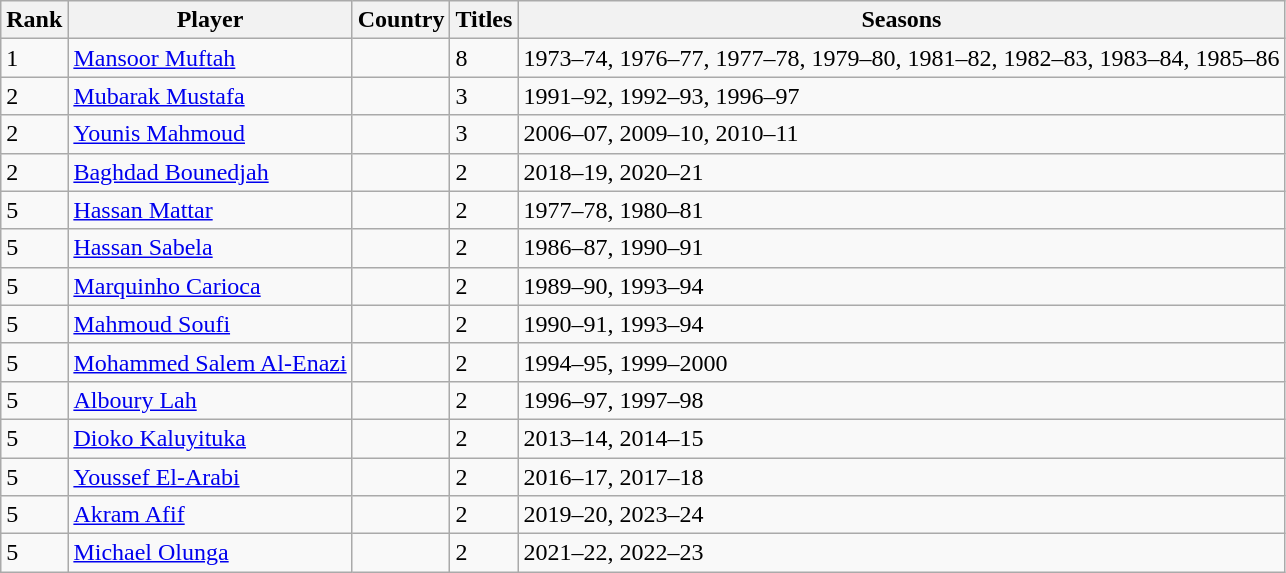<table class="wikitable">
<tr>
<th>Rank</th>
<th>Player</th>
<th>Country</th>
<th>Titles</th>
<th>Seasons</th>
</tr>
<tr>
<td>1</td>
<td><a href='#'>Mansoor Muftah</a></td>
<td></td>
<td>8</td>
<td>1973–74, 1976–77, 1977–78, 1979–80, 1981–82, 1982–83, 1983–84, 1985–86</td>
</tr>
<tr>
<td>2</td>
<td><a href='#'>Mubarak Mustafa</a></td>
<td></td>
<td>3</td>
<td>1991–92, 1992–93, 1996–97</td>
</tr>
<tr>
<td>2</td>
<td><a href='#'>Younis Mahmoud</a></td>
<td></td>
<td>3</td>
<td>2006–07, 2009–10, 2010–11</td>
</tr>
<tr>
<td>2</td>
<td><a href='#'>Baghdad Bounedjah</a></td>
<td></td>
<td>2</td>
<td>2018–19, 2020–21</td>
</tr>
<tr>
<td>5</td>
<td><a href='#'>Hassan Mattar</a></td>
<td></td>
<td>2</td>
<td>1977–78, 1980–81</td>
</tr>
<tr>
<td>5</td>
<td><a href='#'>Hassan Sabela</a></td>
<td></td>
<td>2</td>
<td>1986–87, 1990–91</td>
</tr>
<tr>
<td>5</td>
<td><a href='#'>Marquinho Carioca</a></td>
<td></td>
<td>2</td>
<td>1989–90, 1993–94</td>
</tr>
<tr>
<td>5</td>
<td><a href='#'>Mahmoud Soufi</a></td>
<td></td>
<td>2</td>
<td>1990–91, 1993–94</td>
</tr>
<tr>
<td>5</td>
<td><a href='#'>Mohammed Salem Al-Enazi</a></td>
<td></td>
<td>2</td>
<td>1994–95, 1999–2000</td>
</tr>
<tr>
<td>5</td>
<td><a href='#'>Alboury Lah</a></td>
<td></td>
<td>2</td>
<td>1996–97, 1997–98</td>
</tr>
<tr>
<td>5</td>
<td><a href='#'>Dioko Kaluyituka</a></td>
<td></td>
<td>2</td>
<td>2013–14, 2014–15</td>
</tr>
<tr>
<td>5</td>
<td><a href='#'>Youssef El-Arabi</a></td>
<td></td>
<td>2</td>
<td>2016–17, 2017–18</td>
</tr>
<tr>
<td>5</td>
<td><a href='#'>Akram Afif</a></td>
<td></td>
<td>2</td>
<td>2019–20, 2023–24</td>
</tr>
<tr>
<td>5</td>
<td><a href='#'>Michael Olunga</a></td>
<td></td>
<td>2</td>
<td>2021–22, 2022–23</td>
</tr>
</table>
